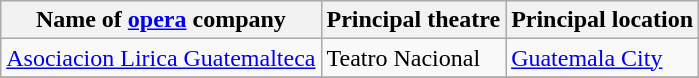<table class="wikitable">
<tr>
<th>Name of <a href='#'>opera</a> company</th>
<th>Principal theatre</th>
<th>Principal location</th>
</tr>
<tr>
<td><a href='#'>Asociacion Lirica Guatemalteca</a></td>
<td>Teatro Nacional</td>
<td><a href='#'>Guatemala City</a></td>
</tr>
<tr>
</tr>
</table>
